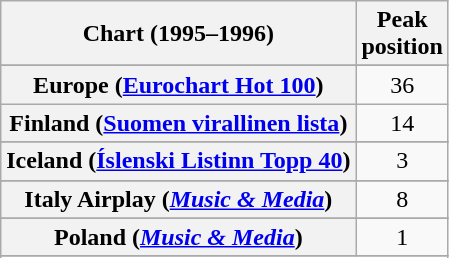<table class="wikitable sortable plainrowheaders" style="text-align:center">
<tr>
<th>Chart (1995–1996)</th>
<th>Peak<br>position</th>
</tr>
<tr>
</tr>
<tr>
</tr>
<tr>
</tr>
<tr>
</tr>
<tr>
</tr>
<tr>
<th scope="row">Europe (<a href='#'>Eurochart Hot 100</a>)</th>
<td>36</td>
</tr>
<tr>
<th scope="row">Finland (<a href='#'>Suomen virallinen lista</a>)</th>
<td>14</td>
</tr>
<tr>
</tr>
<tr>
<th scope="row">Iceland (<a href='#'>Íslenski Listinn Topp 40</a>)</th>
<td>3</td>
</tr>
<tr>
</tr>
<tr>
<th scope="row">Italy Airplay (<em><a href='#'>Music & Media</a></em>)</th>
<td>8</td>
</tr>
<tr>
</tr>
<tr>
</tr>
<tr>
<th scope="row">Poland (<em><a href='#'>Music & Media</a></em>)</th>
<td>1</td>
</tr>
<tr>
</tr>
<tr>
</tr>
<tr>
</tr>
</table>
